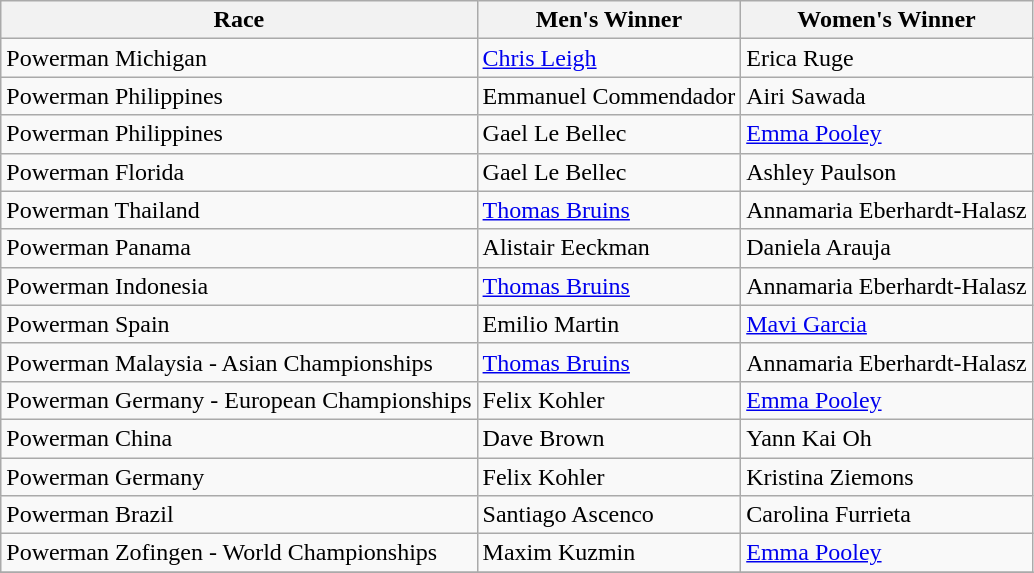<table class="wikitable">
<tr>
<th>Race</th>
<th>Men's Winner</th>
<th>Women's Winner</th>
</tr>
<tr>
<td> Powerman Michigan</td>
<td> <a href='#'>Chris Leigh</a></td>
<td> Erica Ruge</td>
</tr>
<tr>
<td> Powerman Philippines</td>
<td> Emmanuel Commendador</td>
<td> Airi Sawada</td>
</tr>
<tr>
<td> Powerman Philippines</td>
<td> Gael Le Bellec</td>
<td> <a href='#'>Emma Pooley</a></td>
</tr>
<tr>
<td> Powerman Florida</td>
<td> Gael Le Bellec</td>
<td> Ashley Paulson</td>
</tr>
<tr>
<td> Powerman Thailand</td>
<td> <a href='#'>Thomas Bruins</a></td>
<td> Annamaria Eberhardt-Halasz</td>
</tr>
<tr>
<td> Powerman Panama</td>
<td> Alistair Eeckman</td>
<td> Daniela Arauja</td>
</tr>
<tr>
<td> Powerman Indonesia</td>
<td> <a href='#'>Thomas Bruins</a></td>
<td> Annamaria Eberhardt-Halasz</td>
</tr>
<tr>
<td> Powerman Spain</td>
<td> Emilio Martin</td>
<td> <a href='#'>Mavi Garcia</a></td>
</tr>
<tr>
<td> Powerman Malaysia - Asian Championships</td>
<td> <a href='#'>Thomas Bruins</a></td>
<td> Annamaria Eberhardt-Halasz</td>
</tr>
<tr>
<td> Powerman Germany - European Championships</td>
<td> Felix Kohler</td>
<td> <a href='#'>Emma Pooley</a></td>
</tr>
<tr>
<td> Powerman China</td>
<td> Dave Brown</td>
<td> Yann Kai Oh</td>
</tr>
<tr>
<td> Powerman Germany</td>
<td> Felix Kohler</td>
<td> Kristina Ziemons</td>
</tr>
<tr>
<td> Powerman Brazil</td>
<td> Santiago Ascenco</td>
<td> Carolina Furrieta</td>
</tr>
<tr>
<td> Powerman Zofingen - World Championships</td>
<td> Maxim Kuzmin</td>
<td> <a href='#'>Emma Pooley</a></td>
</tr>
<tr>
</tr>
</table>
